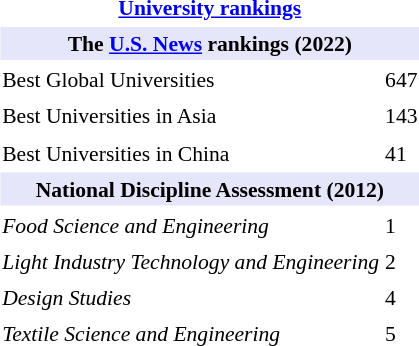<table class="toccolours" style="float:right; margin-left:1em; font-size:90%; line-height:1.4em;">
<tr>
<th colspan="2" style="text-align: center;"><strong><a href='#'>University rankings</a></strong></th>
</tr>
<tr>
<th colspan="2" style="background:#E6E6FA">The <a href='#'>U.S. News</a> rankings (2022)</th>
</tr>
<tr>
<td>Best Global Universities</td>
<td>647</td>
</tr>
<tr>
<td>Best Universities in Asia</td>
<td>143</td>
</tr>
<tr>
<td>Best Universities in China</td>
<td>41</td>
</tr>
<tr>
<th colspan="2" style="background:#E6E6FA"><strong>National Discipline Assessment (2012)</strong> </th>
</tr>
<tr>
<td><em>Food Science and Engineering</em></td>
<td>1</td>
</tr>
<tr>
<td><em>Light Industry Technology and Engineering</em></td>
<td>2</td>
</tr>
<tr>
<td><em>Design Studies</em></td>
<td>4</td>
</tr>
<tr>
<td><em>Textile Science and Engineering</em></td>
<td>5</td>
</tr>
</table>
